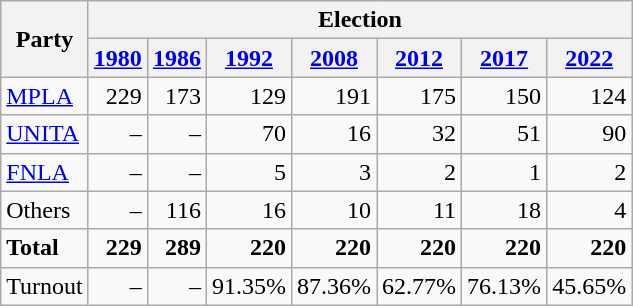<table class=wikitable style=text-align:right>
<tr>
<th rowspan=2>Party</th>
<th colspan=7>Election</th>
</tr>
<tr>
<th><a href='#'>1980</a></th>
<th><a href='#'>1986</a></th>
<th><a href='#'>1992</a></th>
<th><a href='#'>2008</a></th>
<th><a href='#'>2012</a></th>
<th><a href='#'>2017</a></th>
<th><a href='#'>2022</a></th>
</tr>
<tr>
<td align=left><a href='#'>MPLA</a></td>
<td>229</td>
<td>173</td>
<td>129</td>
<td>191</td>
<td>175</td>
<td>150</td>
<td>124</td>
</tr>
<tr>
<td align=left><a href='#'>UNITA</a></td>
<td>–</td>
<td>–</td>
<td>70</td>
<td>16</td>
<td>32</td>
<td>51</td>
<td>90</td>
</tr>
<tr>
<td align=left><a href='#'>FNLA</a></td>
<td>–</td>
<td>–</td>
<td>5</td>
<td>3</td>
<td>2</td>
<td>1</td>
<td>2</td>
</tr>
<tr>
<td align=left>Others</td>
<td>–</td>
<td>116</td>
<td>16</td>
<td>10</td>
<td>11</td>
<td>18</td>
<td>4</td>
</tr>
<tr>
<td align=left><strong>Total</strong></td>
<td><strong>229</strong></td>
<td><strong>289</strong></td>
<td><strong>220</strong></td>
<td><strong>220</strong></td>
<td><strong>220</strong></td>
<td><strong>220</strong></td>
<td><strong>220</strong></td>
</tr>
<tr>
<td align=left>Turnout</td>
<td>–</td>
<td>–</td>
<td>91.35%</td>
<td>87.36%</td>
<td>62.77%</td>
<td>76.13%</td>
<td>45.65%</td>
</tr>
</table>
